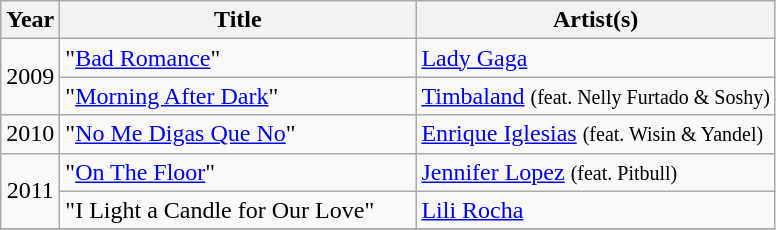<table class="wikitable">
<tr>
<th>Year</th>
<th width="230">Title</th>
<th>Artist(s)</th>
</tr>
<tr>
<td align="center" rowspan=2>2009</td>
<td>"<a href='#'>Bad Romance</a>"</td>
<td rowspan=1><a href='#'>Lady Gaga</a></td>
</tr>
<tr>
<td>"<a href='#'>Morning After Dark</a>"</td>
<td><a href='#'>Timbaland</a> <small>(feat. Nelly Furtado & Soshy)</small></td>
</tr>
<tr>
<td align="center" rowspan=1>2010</td>
<td>"<a href='#'>No Me Digas Que No</a>"</td>
<td><a href='#'>Enrique Iglesias</a> <small>(feat. Wisin & Yandel)</small></td>
</tr>
<tr>
<td align="center" rowspan=2>2011</td>
<td>"<a href='#'>On The Floor</a>"</td>
<td><a href='#'>Jennifer Lopez</a> <small>(feat. Pitbull)</small></td>
</tr>
<tr>
<td>"I Light a Candle for Our Love"</td>
<td><a href='#'>Lili Rocha</a></td>
</tr>
<tr>
</tr>
</table>
